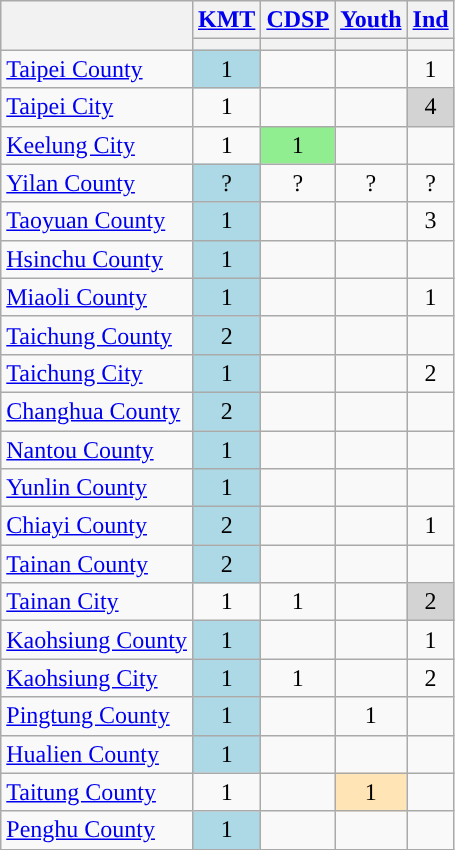<table class="wikitable" style="text-align:center;">
<tr>
<th rowspan="2"></th>
<th><a href='#'>KMT</a></th>
<th><a href='#'>CDSP</a></th>
<th><a href='#'>Youth</a></th>
<th><a href='#'>Ind</a></th>
</tr>
<tr>
<th style="background:"></th>
<th style="background:"></th>
<th style="background:"></th>
<th style="background:"></th>
</tr>
<tr>
<td align="left"><a href='#'>Taipei County</a></td>
<td bgcolor="lightblue">1</td>
<td></td>
<td></td>
<td>1</td>
</tr>
<tr>
<td align="left"><a href='#'>Taipei City</a></td>
<td>1</td>
<td></td>
<td></td>
<td bgcolor="lightgray">4</td>
</tr>
<tr>
<td align="left"><a href='#'>Keelung City</a></td>
<td>1</td>
<td bgcolor="lightgreen">1</td>
<td></td>
<td></td>
</tr>
<tr>
<td align="left"><a href='#'>Yilan County</a></td>
<td bgcolor="lightblue">?</td>
<td>?</td>
<td>?</td>
<td>?</td>
</tr>
<tr>
<td align="left"><a href='#'>Taoyuan County</a></td>
<td bgcolor="lightblue">1</td>
<td></td>
<td></td>
<td>3</td>
</tr>
<tr>
<td align="left"><a href='#'>Hsinchu County</a></td>
<td bgcolor="lightblue">1</td>
<td></td>
<td></td>
<td></td>
</tr>
<tr>
<td align="left"><a href='#'>Miaoli County</a></td>
<td bgcolor="lightblue">1</td>
<td></td>
<td></td>
<td>1</td>
</tr>
<tr>
<td align="left"><a href='#'>Taichung County</a></td>
<td bgcolor="lightblue">2</td>
<td></td>
<td></td>
<td></td>
</tr>
<tr>
<td align="left"><a href='#'>Taichung City</a></td>
<td bgcolor="lightblue">1</td>
<td></td>
<td></td>
<td>2</td>
</tr>
<tr>
<td align="left"><a href='#'>Changhua County</a></td>
<td bgcolor="lightblue">2</td>
<td></td>
<td></td>
<td></td>
</tr>
<tr>
<td align="left"><a href='#'>Nantou County</a></td>
<td bgcolor="lightblue">1</td>
<td></td>
<td></td>
<td></td>
</tr>
<tr>
<td align="left"><a href='#'>Yunlin County</a></td>
<td bgcolor="lightblue">1</td>
<td></td>
<td></td>
<td></td>
</tr>
<tr>
<td align="left"><a href='#'>Chiayi County</a></td>
<td bgcolor="lightblue">2</td>
<td></td>
<td></td>
<td>1</td>
</tr>
<tr>
<td align="left"><a href='#'>Tainan County</a></td>
<td bgcolor="lightblue">2</td>
<td></td>
<td></td>
<td></td>
</tr>
<tr>
<td align="left"><a href='#'>Tainan City</a></td>
<td>1</td>
<td>1</td>
<td></td>
<td bgcolor="lightgray">2</td>
</tr>
<tr>
<td align="left"><a href='#'>Kaohsiung County</a></td>
<td bgcolor="lightblue">1</td>
<td></td>
<td></td>
<td>1</td>
</tr>
<tr>
<td align="left"><a href='#'>Kaohsiung City</a></td>
<td bgcolor="lightblue">1</td>
<td>1</td>
<td></td>
<td>2</td>
</tr>
<tr>
<td align="left"><a href='#'>Pingtung County</a></td>
<td bgcolor="lightblue">1</td>
<td></td>
<td>1</td>
<td></td>
</tr>
<tr>
<td align="left"><a href='#'>Hualien County</a></td>
<td bgcolor="lightblue">1</td>
<td></td>
<td></td>
<td></td>
</tr>
<tr>
<td align="left"><a href='#'>Taitung County</a></td>
<td>1</td>
<td></td>
<td bgcolor="Moccasin">1</td>
<td></td>
</tr>
<tr>
<td align="left"><a href='#'>Penghu County</a></td>
<td bgcolor="lightblue">1</td>
<td></td>
<td></td>
<td></td>
</tr>
</table>
